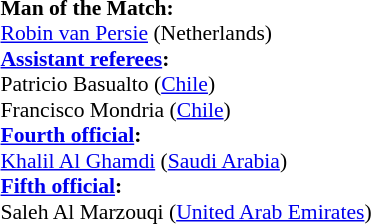<table width=50% style="font-size: 90%">
<tr>
<td><br><strong>Man of the Match:</strong>
<br><a href='#'>Robin van Persie</a> (Netherlands)<br><strong><a href='#'>Assistant referees</a>:</strong>
<br>Patricio Basualto (<a href='#'>Chile</a>)
<br>Francisco Mondria (<a href='#'>Chile</a>)
<br><strong><a href='#'>Fourth official</a>:</strong>
<br><a href='#'>Khalil Al Ghamdi</a> (<a href='#'>Saudi Arabia</a>)
<br><strong><a href='#'>Fifth official</a>:</strong>
<br>Saleh Al Marzouqi (<a href='#'>United Arab Emirates</a>)</td>
</tr>
</table>
